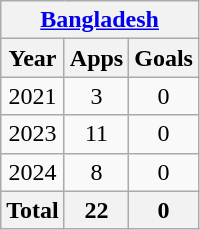<table class="wikitable" style="text-align:center">
<tr>
<th colspan=11><a href='#'>Bangladesh</a></th>
</tr>
<tr>
<th>Year</th>
<th>Apps</th>
<th>Goals</th>
</tr>
<tr>
<td>2021</td>
<td>3</td>
<td>0</td>
</tr>
<tr>
<td>2023</td>
<td>11</td>
<td>0</td>
</tr>
<tr>
<td>2024</td>
<td>8</td>
<td>0</td>
</tr>
<tr>
<th>Total</th>
<th>22</th>
<th>0</th>
</tr>
</table>
